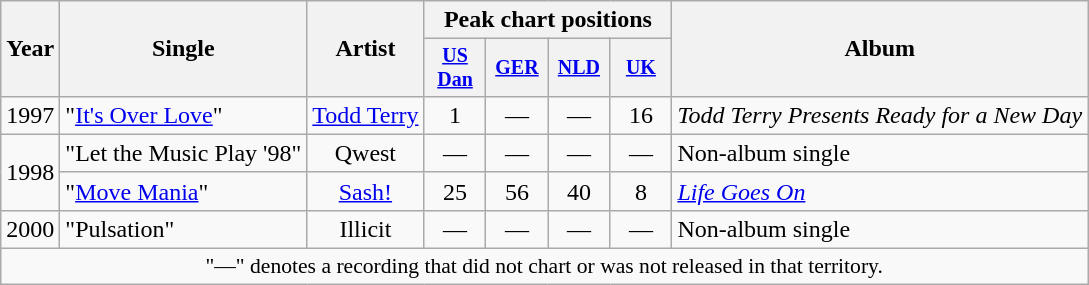<table class="wikitable" style="text-align:center;">
<tr>
<th rowspan="2">Year</th>
<th rowspan="2">Single</th>
<th rowspan="2">Artist</th>
<th colspan="4">Peak chart positions</th>
<th rowspan="2">Album</th>
</tr>
<tr style="font-size:smaller;">
<th style="width:35px;"><a href='#'>US<br>Dan</a><br></th>
<th style="width:35px;"><a href='#'>GER</a><br></th>
<th style="width:35px;"><a href='#'>NLD</a><br></th>
<th style="width:35px;"><a href='#'>UK</a><br></th>
</tr>
<tr>
<td>1997</td>
<td style="text-align:left;">"<a href='#'>It's Over Love</a>"</td>
<td><a href='#'>Todd Terry</a></td>
<td>1</td>
<td>—</td>
<td>—</td>
<td>16</td>
<td style="text-align:left;"><em>Todd Terry Presents Ready for a New Day</em></td>
</tr>
<tr>
<td rowspan="2">1998</td>
<td style="text-align:left;">"Let the Music Play '98"</td>
<td>Qwest</td>
<td>—</td>
<td>—</td>
<td>—</td>
<td>—</td>
<td style="text-align:left;">Non-album single</td>
</tr>
<tr>
<td style="text-align:left;">"<a href='#'>Move Mania</a>"</td>
<td><a href='#'>Sash!</a></td>
<td>25</td>
<td>56</td>
<td>40</td>
<td>8</td>
<td style="text-align:left;"><em><a href='#'>Life Goes On</a></em></td>
</tr>
<tr>
<td>2000</td>
<td style="text-align:left;">"Pulsation"</td>
<td>Illicit</td>
<td>—</td>
<td>—</td>
<td>—</td>
<td>—</td>
<td style="text-align:left;">Non-album single</td>
</tr>
<tr>
<td colspan="15" style="font-size:90%">"—" denotes a recording that did not chart or was not released in that territory.</td>
</tr>
</table>
